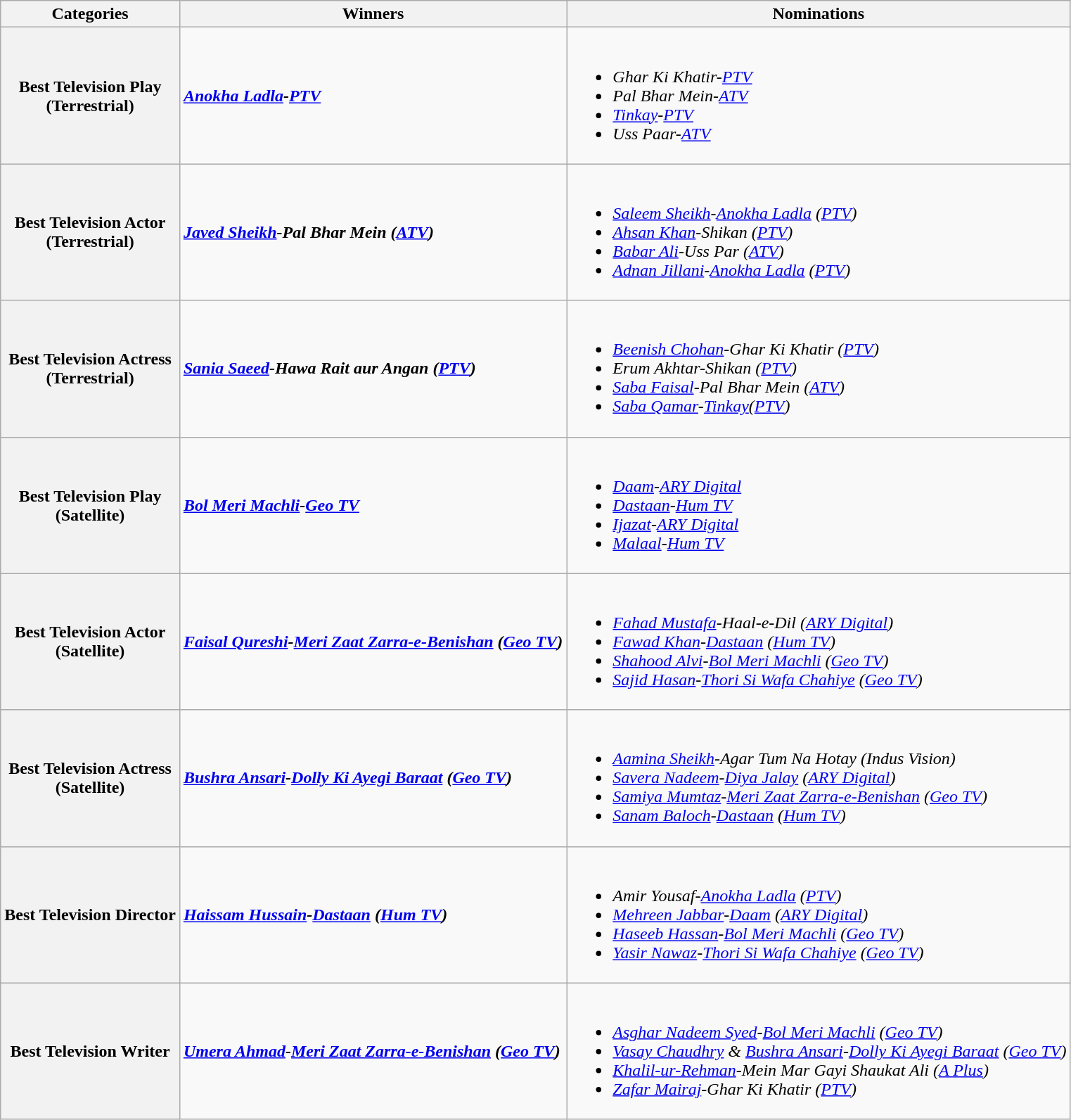<table class="wikitable style">
<tr>
<th>Categories</th>
<th>Winners</th>
<th>Nominations</th>
</tr>
<tr>
<th><strong>Best Television Play</strong><br>(Terrestrial)</th>
<td><strong><em><a href='#'>Anokha Ladla</a>-<a href='#'>PTV</a></em></strong></td>
<td><br><ul><li><em>Ghar Ki Khatir-<a href='#'>PTV</a></em></li><li><em>Pal Bhar Mein-<a href='#'>ATV</a></em></li><li><em><a href='#'>Tinkay</a>-<a href='#'>PTV</a></em></li><li><em>Uss Paar-<a href='#'>ATV</a></em></li></ul></td>
</tr>
<tr>
<th><strong>Best Television Actor </strong><br>(Terrestrial)</th>
<td><strong><em><a href='#'>Javed Sheikh</a>-Pal Bhar Mein (<a href='#'>ATV</a>)</em></strong></td>
<td><br><ul><li><em><a href='#'>Saleem Sheikh</a>-<a href='#'>Anokha Ladla</a> (<a href='#'>PTV</a>)</em></li><li><em><a href='#'>Ahsan Khan</a>-Shikan (<a href='#'>PTV</a>)</em></li><li><em><a href='#'>Babar Ali</a>-Uss Par (<a href='#'>ATV</a>)</em></li><li><em><a href='#'>Adnan Jillani</a>-<a href='#'>Anokha Ladla</a> (<a href='#'>PTV</a>)</em></li></ul></td>
</tr>
<tr>
<th><strong>Best Television Actress</strong><br>(Terrestrial)</th>
<td><strong><em><a href='#'>Sania Saeed</a>-Hawa Rait aur Angan (<a href='#'>PTV</a>)</em></strong></td>
<td><br><ul><li><em><a href='#'>Beenish Chohan</a>-Ghar Ki Khatir (<a href='#'>PTV</a>)</em></li><li><em>Erum Akhtar-Shikan (<a href='#'>PTV</a>)</em></li><li><em><a href='#'>Saba Faisal</a>-Pal Bhar Mein (<a href='#'>ATV</a>)</em></li><li><em><a href='#'>Saba Qamar</a>-<a href='#'>Tinkay</a>(<a href='#'>PTV</a>)</em></li></ul></td>
</tr>
<tr>
<th><strong>Best Television Play</strong><br>(Satellite)</th>
<td><strong><em><a href='#'>Bol Meri Machli</a>-<a href='#'>Geo TV</a></em></strong></td>
<td><br><ul><li><em><a href='#'>Daam</a>-<a href='#'>ARY Digital</a></em></li><li><em><a href='#'>Dastaan</a>-<a href='#'>Hum TV</a></em></li><li><em><a href='#'>Ijazat</a>-<a href='#'>ARY Digital</a></em></li><li><em><a href='#'>Malaal</a>-<a href='#'>Hum TV</a></em></li></ul></td>
</tr>
<tr>
<th><strong>Best Television Actor</strong><br>(Satellite)</th>
<td><strong><em><a href='#'>Faisal Qureshi</a>-<a href='#'>Meri Zaat Zarra-e-Benishan</a> (<a href='#'>Geo TV</a>)</em></strong></td>
<td><br><ul><li><em><a href='#'>Fahad Mustafa</a>-Haal-e-Dil (<a href='#'>ARY Digital</a>)</em></li><li><em><a href='#'>Fawad Khan</a>-<a href='#'>Dastaan</a> (<a href='#'>Hum TV</a>)</em></li><li><em><a href='#'>Shahood Alvi</a>-<a href='#'>Bol Meri Machli</a> (<a href='#'>Geo TV</a>)</em></li><li><em><a href='#'>Sajid Hasan</a>-<a href='#'>Thori Si Wafa Chahiye</a> (<a href='#'>Geo TV</a>)</em></li></ul></td>
</tr>
<tr>
<th><strong>Best Television Actress</strong><br>(Satellite)</th>
<td><strong><em><a href='#'>Bushra Ansari</a>-<a href='#'>Dolly Ki Ayegi Baraat</a> (<a href='#'>Geo TV</a>)</em></strong></td>
<td><br><ul><li><em><a href='#'>Aamina Sheikh</a>-Agar Tum Na Hotay (Indus Vision)</em></li><li><em><a href='#'>Savera Nadeem</a>-<a href='#'>Diya Jalay</a> (<a href='#'>ARY Digital</a>)</em></li><li><em><a href='#'>Samiya Mumtaz</a>-<a href='#'>Meri Zaat Zarra-e-Benishan</a> (<a href='#'>Geo TV</a>)</em></li><li><em><a href='#'>Sanam Baloch</a>-<a href='#'>Dastaan</a> (<a href='#'>Hum TV</a>)</em></li></ul></td>
</tr>
<tr>
<th><strong>Best Television Director</strong></th>
<td><strong><em><a href='#'>Haissam Hussain</a>-<a href='#'>Dastaan</a> (<a href='#'>Hum TV</a>)</em></strong></td>
<td><br><ul><li><em>Amir Yousaf-<a href='#'>Anokha Ladla</a> (<a href='#'>PTV</a>)</em></li><li><em><a href='#'>Mehreen Jabbar</a>-<a href='#'>Daam</a> (<a href='#'>ARY Digital</a>)</em></li><li><em><a href='#'>Haseeb Hassan</a>-<a href='#'>Bol Meri Machli</a> (<a href='#'>Geo TV</a>)</em></li><li><em><a href='#'>Yasir Nawaz</a>-<a href='#'>Thori Si Wafa Chahiye</a> (<a href='#'>Geo TV</a>)</em></li></ul></td>
</tr>
<tr>
<th><strong>Best Television Writer</strong></th>
<td><strong><em><a href='#'>Umera Ahmad</a>-<a href='#'>Meri Zaat Zarra-e-Benishan</a> (<a href='#'>Geo TV</a>)</em></strong></td>
<td><br><ul><li><em><a href='#'>Asghar Nadeem Syed</a>-<a href='#'>Bol Meri Machli</a> (<a href='#'>Geo TV</a>)</em></li><li><em><a href='#'>Vasay Chaudhry</a> & <a href='#'>Bushra Ansari</a>-<a href='#'>Dolly Ki Ayegi Baraat</a> (<a href='#'>Geo TV</a>)</em></li><li><em><a href='#'>Khalil-ur-Rehman</a>-Mein Mar Gayi Shaukat Ali (<a href='#'>A Plus</a>)</em></li><li><em><a href='#'>Zafar Mairaj</a>-Ghar Ki Khatir (<a href='#'>PTV</a>)</em></li></ul></td>
</tr>
</table>
